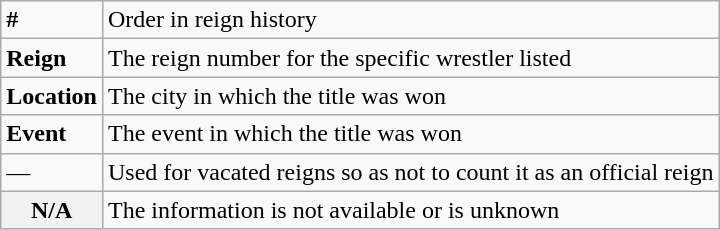<table class="wikitable">
<tr>
<td><strong>#</strong></td>
<td>Order in reign history</td>
</tr>
<tr>
<td><strong>Reign</strong></td>
<td>The reign number for the specific wrestler listed</td>
</tr>
<tr>
<td><strong>Location</strong></td>
<td>The city in which the title was won</td>
</tr>
<tr>
<td><strong>Event</strong></td>
<td>The event in which the title was won</td>
</tr>
<tr>
<td>—</td>
<td>Used for vacated reigns so as not to count it as an official reign</td>
</tr>
<tr>
<th>N/A</th>
<td>The information is not available or is unknown</td>
</tr>
</table>
